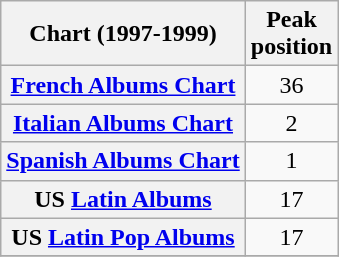<table class="wikitable sortable plainrowheaders">
<tr>
<th>Chart (1997-1999)</th>
<th>Peak<br>position</th>
</tr>
<tr>
<th scope="row"><a href='#'>French Albums Chart</a></th>
<td style="text-align:center;">36</td>
</tr>
<tr>
<th scope="row"><a href='#'>Italian Albums Chart</a></th>
<td style="text-align:center;">2</td>
</tr>
<tr>
<th scope="row"><a href='#'>Spanish Albums Chart</a></th>
<td style="text-align:center;">1</td>
</tr>
<tr>
<th scope="row">US <a href='#'>Latin Albums</a></th>
<td style="text-align:center;">17</td>
</tr>
<tr>
<th scope="row">US <a href='#'>Latin Pop Albums</a></th>
<td style="text-align:center;">17</td>
</tr>
<tr>
</tr>
</table>
